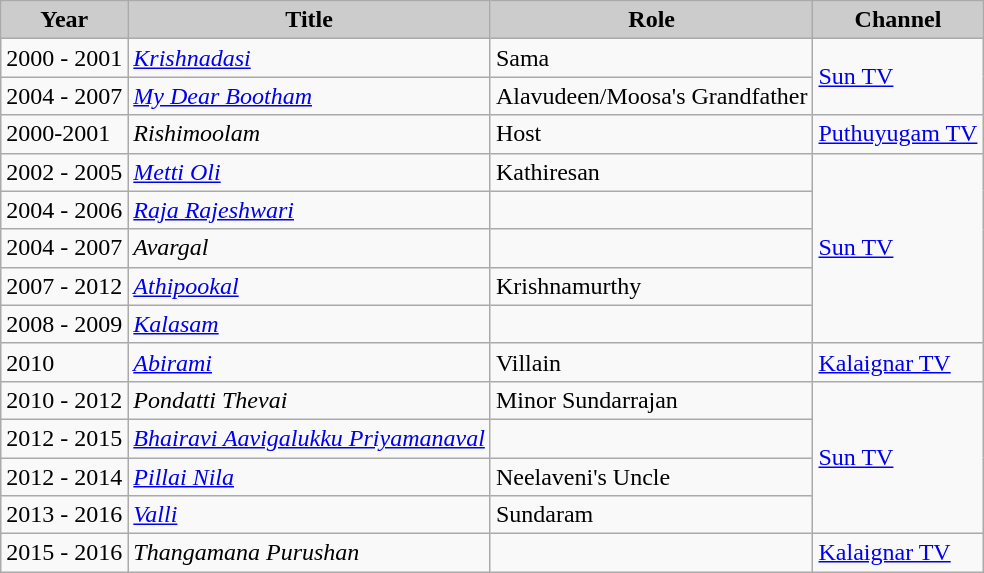<table class="wikitable">
<tr>
<th style="background:#ccc;">Year</th>
<th style="background:#ccc;">Title</th>
<th style="background:#ccc;">Role</th>
<th style="background:#ccc;">Channel</th>
</tr>
<tr>
<td>2000 - 2001</td>
<td><em><a href='#'>Krishnadasi</a></em></td>
<td>Sama</td>
<td rowspan=2><a href='#'>Sun TV</a></td>
</tr>
<tr>
<td>2004 - 2007</td>
<td><em><a href='#'>My Dear Bootham</a></em></td>
<td>Alavudeen/Moosa's Grandfather</td>
</tr>
<tr>
<td>2000-2001</td>
<td><em>Rishimoolam</em></td>
<td>Host</td>
<td><a href='#'>Puthuyugam TV</a></td>
</tr>
<tr>
<td>2002 - 2005</td>
<td><em><a href='#'>Metti Oli</a></em></td>
<td>Kathiresan</td>
<td rowspan=5><a href='#'>Sun TV</a></td>
</tr>
<tr>
<td>2004 - 2006</td>
<td><em><a href='#'>Raja Rajeshwari</a></em></td>
<td></td>
</tr>
<tr>
<td>2004 - 2007</td>
<td><em>Avargal</em></td>
<td></td>
</tr>
<tr>
<td>2007 - 2012</td>
<td><em><a href='#'>Athipookal</a></em></td>
<td>Krishnamurthy</td>
</tr>
<tr>
<td>2008 - 2009</td>
<td><em><a href='#'>Kalasam</a></em></td>
</tr>
<tr>
<td>2010</td>
<td><em><a href='#'>Abirami</a></em></td>
<td>Villain</td>
<td><a href='#'>Kalaignar TV</a></td>
</tr>
<tr>
<td>2010 - 2012</td>
<td><em>Pondatti Thevai</em></td>
<td>Minor Sundarrajan</td>
<td rowspan=4><a href='#'>Sun TV</a></td>
</tr>
<tr>
<td>2012 - 2015</td>
<td><em><a href='#'>Bhairavi Aavigalukku Priyamanaval</a></em></td>
<td></td>
</tr>
<tr>
<td>2012 - 2014</td>
<td><em><a href='#'>Pillai Nila</a></em></td>
<td>Neelaveni's Uncle</td>
</tr>
<tr>
<td>2013 - 2016</td>
<td><em><a href='#'>Valli</a></em></td>
<td>Sundaram</td>
</tr>
<tr>
<td>2015 - 2016</td>
<td><em>Thangamana Purushan</em></td>
<td></td>
<td><a href='#'>Kalaignar TV</a></td>
</tr>
</table>
